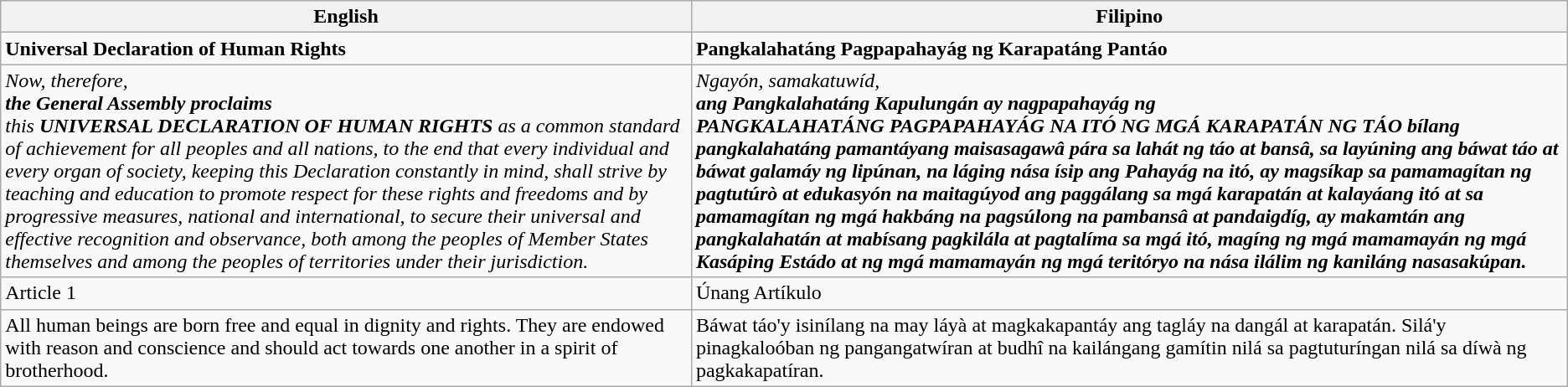<table class="wikitable">
<tr>
<th>English</th>
<th>Filipino</th>
</tr>
<tr>
<td><strong>Universal Declaration of Human Rights</strong></td>
<td><strong>Pangkalahatáng Pagpapahayág ng Karapatáng Pantáo</strong></td>
</tr>
<tr>
<td><em>Now, therefore,</em><br><strong><em>the General Assembly proclaims</em></strong><br><em>this <strong>UNIVERSAL DECLARATION OF HUMAN RIGHTS</strong> as a common standard of achievement for all peoples and all nations, to the end that every individual and every organ of society, keeping this Declaration constantly in mind, shall strive by teaching and education to promote respect for these rights and freedoms and by progressive measures, national and international, to secure their universal and effective recognition and observance, both among the peoples of Member States themselves and among the peoples of territories under their jurisdiction.</em></td>
<td><em>Ngayón, samakatuwíd,</em><br><strong><em>ang Pangkalahatáng Kapulungán ay nagpapahayág ng</em></strong><br><strong><em>PANGKALAHATÁNG PAGPAPAHAYÁG<strong> NA ITÓ </strong>NG MGÁ KARAPATÁN NG TÁO<strong> bílang pangkalahatáng pamantáyang maisasagawâ pára sa lahát ng táo at bansâ, sa layúning ang báwat táo at báwat galamáy ng lipúnan, na láging nása ísip ang Pahayág na itó, ay magsíkap sa pamamagítan ng pagtutúrò at edukasyón na maitagúyod ang paggálang sa mgá karapatán at kalayáang itó at sa pamamagítan ng mgá hakbáng na pagsúlong na pambansâ at pandaigdíg, ay makamtán ang pangkalahatán at mabísang pagkilála at pagtalíma sa mgá itó, magíng ng mgá mamamayán ng mgá Kasáping Estádo at ng mgá mamamayán ng mgá teritóryo na nása ilálim ng kaniláng nasasakúpan.<em></td>
</tr>
<tr>
<td></strong>Article 1<strong></td>
<td></strong>Únang Artíkulo<strong></td>
</tr>
<tr>
<td></em>All human beings are born free and equal in dignity and rights. They are endowed with reason and conscience and should act towards one another in a spirit of brotherhood.<em></td>
<td></em>Báwat táo'y isinílang na may láyà at magkakapantáy ang tagláy na dangál at karapatán. Silá'y pinagkaloóban ng pangangatwíran at budhî na kailángang gamítin nilá sa pagtuturíngan nilá sa díwà ng pagkakapatíran.<em></td>
</tr>
</table>
